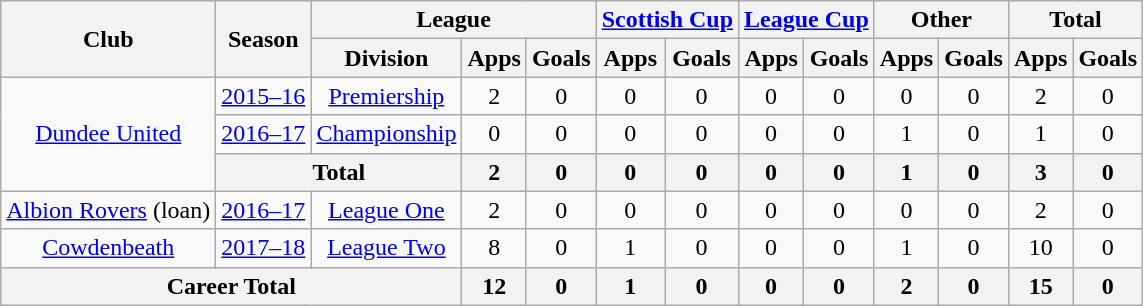<table class="wikitable" style="text-align: center">
<tr>
<th rowspan="2">Club</th>
<th rowspan="2">Season</th>
<th colspan="3">League</th>
<th colspan="2"><a href='#'>Scottish Cup</a></th>
<th colspan="2"><a href='#'>League Cup</a></th>
<th colspan="2">Other</th>
<th colspan="2">Total</th>
</tr>
<tr>
<th>Division</th>
<th>Apps</th>
<th>Goals</th>
<th>Apps</th>
<th>Goals</th>
<th>Apps</th>
<th>Goals</th>
<th>Apps</th>
<th>Goals</th>
<th>Apps</th>
<th>Goals</th>
</tr>
<tr>
<td rowspan="3"><a href='#'>Dundee United</a></td>
<td><a href='#'>2015–16</a></td>
<td><a href='#'>Premiership</a></td>
<td>2</td>
<td>0</td>
<td>0</td>
<td>0</td>
<td>0</td>
<td>0</td>
<td>0</td>
<td>0</td>
<td>2</td>
<td>0</td>
</tr>
<tr>
<td><a href='#'>2016–17</a></td>
<td><a href='#'>Championship</a></td>
<td>0</td>
<td>0</td>
<td>0</td>
<td>0</td>
<td>0</td>
<td>0</td>
<td>1</td>
<td>0</td>
<td>1</td>
<td>0</td>
</tr>
<tr>
<th colspan="2">Total</th>
<th>2</th>
<th>0</th>
<th>0</th>
<th>0</th>
<th>0</th>
<th>0</th>
<th>1</th>
<th>0</th>
<th>3</th>
<th>0</th>
</tr>
<tr>
<td><a href='#'>Albion Rovers</a> (loan)</td>
<td><a href='#'>2016–17</a></td>
<td><a href='#'>League One</a></td>
<td>2</td>
<td>0</td>
<td>0</td>
<td>0</td>
<td>0</td>
<td>0</td>
<td>0</td>
<td>0</td>
<td>2</td>
<td>0</td>
</tr>
<tr>
<td><a href='#'>Cowdenbeath</a></td>
<td><a href='#'>2017–18</a></td>
<td><a href='#'>League Two</a></td>
<td>8</td>
<td>0</td>
<td>1</td>
<td>0</td>
<td>0</td>
<td>0</td>
<td>1</td>
<td>0</td>
<td>10</td>
<td>0</td>
</tr>
<tr>
<th colspan="3">Career Total</th>
<th>12</th>
<th>0</th>
<th>1</th>
<th>0</th>
<th>0</th>
<th>0</th>
<th>2</th>
<th>0</th>
<th>15</th>
<th>0</th>
</tr>
</table>
